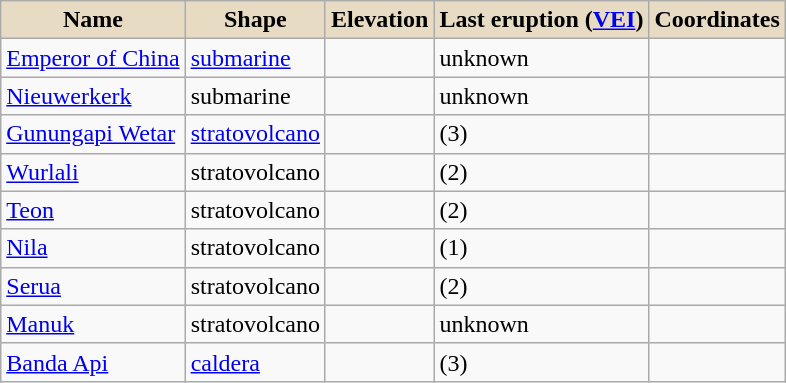<table class="wikitable sortable">
<tr>
<th rowspan=1 style="background-color:#e7dcc3;">Name</th>
<th rowspan=1 style="background-color:#e7dcc3;">Shape</th>
<th rowspan=1 style="background-color:#e7dcc3;">Elevation</th>
<th rowspan=1 style="background-color:#e7dcc3;">Last eruption (<a href='#'>VEI</a>)</th>
<th rowspan=1 style="background-color:#e7dcc3;">Coordinates</th>
</tr>
<tr>
<td><a href='#'>Emperor of China</a></td>
<td><a href='#'>submarine</a></td>
<td align="right"></td>
<td>unknown</td>
<td></td>
</tr>
<tr>
<td><a href='#'>Nieuwerkerk</a></td>
<td>submarine</td>
<td align="right"></td>
<td>unknown</td>
<td></td>
</tr>
<tr>
<td><a href='#'>Gunungapi Wetar</a></td>
<td><a href='#'>stratovolcano</a></td>
<td align="right"></td>
<td> (3)</td>
<td></td>
</tr>
<tr>
<td><a href='#'>Wurlali</a></td>
<td>stratovolcano</td>
<td align="right"></td>
<td> (2)</td>
<td></td>
</tr>
<tr>
<td><a href='#'>Teon</a></td>
<td>stratovolcano</td>
<td align="right"></td>
<td> (2)</td>
<td></td>
</tr>
<tr>
<td><a href='#'>Nila</a></td>
<td>stratovolcano</td>
<td align="right"></td>
<td> (1)</td>
<td></td>
</tr>
<tr>
<td><a href='#'>Serua</a></td>
<td>stratovolcano</td>
<td align="right"></td>
<td> (2)</td>
<td></td>
</tr>
<tr>
<td><a href='#'>Manuk</a></td>
<td>stratovolcano</td>
<td align="right"></td>
<td>unknown</td>
<td></td>
</tr>
<tr>
<td><a href='#'>Banda Api</a></td>
<td><a href='#'>caldera</a></td>
<td align="right"></td>
<td> (3)</td>
<td></td>
</tr>
</table>
